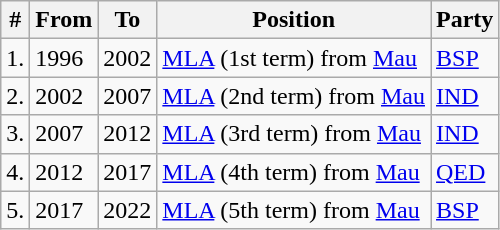<table class="wikitable sortable">
<tr>
<th>#</th>
<th>From</th>
<th>To</th>
<th>Position</th>
<th>Party</th>
</tr>
<tr>
<td>1.</td>
<td>1996</td>
<td>2002</td>
<td><a href='#'>MLA</a> (1st term) from <a href='#'>Mau</a></td>
<td><a href='#'>BSP</a></td>
</tr>
<tr>
<td>2.</td>
<td>2002</td>
<td>2007</td>
<td><a href='#'>MLA</a> (2nd term) from <a href='#'>Mau</a></td>
<td><a href='#'>IND</a></td>
</tr>
<tr>
<td>3.</td>
<td>2007</td>
<td>2012</td>
<td><a href='#'>MLA</a> (3rd term) from <a href='#'>Mau</a></td>
<td><a href='#'>IND</a></td>
</tr>
<tr>
<td>4.</td>
<td>2012</td>
<td>2017</td>
<td><a href='#'>MLA</a> (4th term) from <a href='#'>Mau</a></td>
<td><a href='#'>QED</a></td>
</tr>
<tr>
<td>5.</td>
<td>2017</td>
<td>2022</td>
<td><a href='#'>MLA</a> (5th term) from <a href='#'>Mau</a></td>
<td><a href='#'>BSP</a></td>
</tr>
</table>
